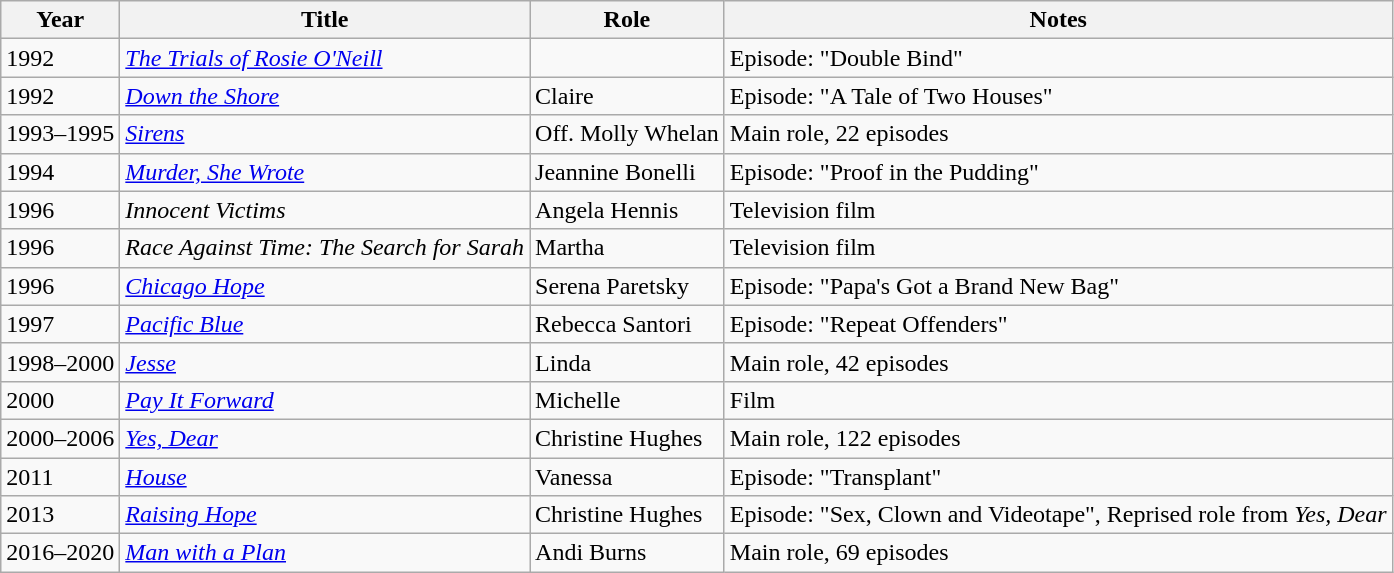<table class="wikitable sortable">
<tr>
<th>Year</th>
<th>Title</th>
<th>Role</th>
<th class="unsortable">Notes</th>
</tr>
<tr>
<td>1992</td>
<td><em><a href='#'>The Trials of Rosie O'Neill</a></em></td>
<td></td>
<td>Episode: "Double Bind"</td>
</tr>
<tr>
<td>1992</td>
<td><em><a href='#'>Down the Shore</a></em></td>
<td>Claire</td>
<td>Episode: "A Tale of Two Houses"</td>
</tr>
<tr>
<td>1993–1995</td>
<td><em><a href='#'>Sirens</a></em></td>
<td>Off. Molly Whelan</td>
<td>Main role, 22 episodes</td>
</tr>
<tr>
<td>1994</td>
<td><em><a href='#'>Murder, She Wrote</a></em></td>
<td>Jeannine Bonelli</td>
<td>Episode: "Proof in the Pudding"</td>
</tr>
<tr>
<td>1996</td>
<td><em>Innocent Victims</em></td>
<td>Angela Hennis</td>
<td>Television film</td>
</tr>
<tr>
<td>1996</td>
<td><em>Race Against Time: The Search for Sarah</em></td>
<td>Martha</td>
<td>Television film</td>
</tr>
<tr>
<td>1996</td>
<td><em><a href='#'>Chicago Hope</a></em></td>
<td>Serena Paretsky</td>
<td>Episode: "Papa's Got a Brand New Bag"</td>
</tr>
<tr>
<td>1997</td>
<td><em><a href='#'>Pacific Blue</a></em></td>
<td>Rebecca Santori</td>
<td>Episode: "Repeat Offenders"</td>
</tr>
<tr>
<td>1998–2000</td>
<td><em><a href='#'>Jesse</a></em></td>
<td>Linda</td>
<td>Main role, 42 episodes</td>
</tr>
<tr>
<td>2000</td>
<td><em><a href='#'>Pay It Forward</a> </em></td>
<td>Michelle</td>
<td>Film</td>
</tr>
<tr>
<td>2000–2006</td>
<td><em><a href='#'>Yes, Dear</a></em></td>
<td>Christine Hughes</td>
<td>Main role, 122 episodes</td>
</tr>
<tr>
<td>2011</td>
<td><em><a href='#'>House</a></em></td>
<td>Vanessa</td>
<td>Episode: "Transplant"</td>
</tr>
<tr>
<td>2013</td>
<td><em><a href='#'>Raising Hope</a></em></td>
<td>Christine Hughes</td>
<td>Episode: "Sex, Clown and Videotape", Reprised role from <em>Yes, Dear</em></td>
</tr>
<tr>
<td>2016–2020</td>
<td><em><a href='#'>Man with a Plan</a></em></td>
<td>Andi Burns</td>
<td>Main role, 69 episodes</td>
</tr>
</table>
